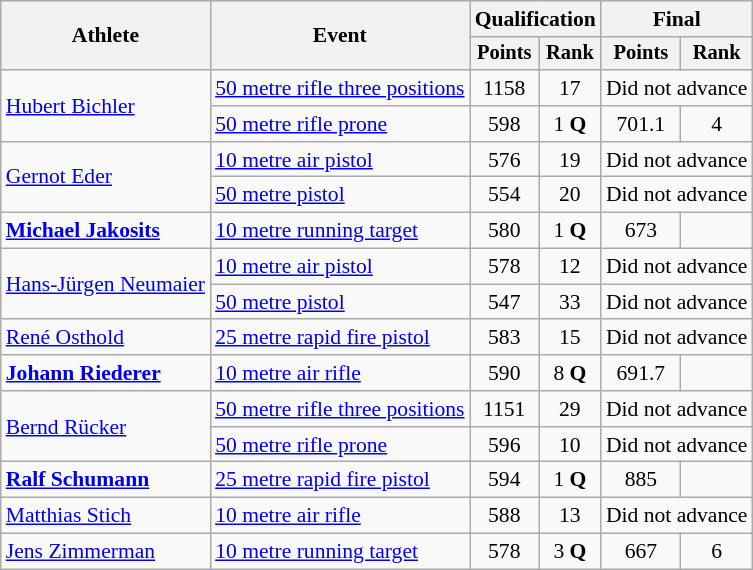<table class="wikitable" style="font-size:90%">
<tr>
<th rowspan="2">Athlete</th>
<th rowspan="2">Event</th>
<th colspan=2>Qualification</th>
<th colspan=2>Final</th>
</tr>
<tr style="font-size:95%">
<th>Points</th>
<th>Rank</th>
<th>Points</th>
<th>Rank</th>
</tr>
<tr align=center>
<td align=left rowspan=2><a href='#'>Hubert Bichler</a></td>
<td align=left><a href='#'>50 metre rifle three positions</a></td>
<td>1158</td>
<td>17</td>
<td colspan=2>Did not advance</td>
</tr>
<tr align=center>
<td align=left><a href='#'>50 metre rifle prone</a></td>
<td>598</td>
<td>1 <strong>Q</strong></td>
<td>701.1</td>
<td>4</td>
</tr>
<tr align=center>
<td align=left rowspan=2><a href='#'>Gernot Eder</a></td>
<td align=left><a href='#'>10 metre air pistol</a></td>
<td>576</td>
<td>19</td>
<td colspan=2>Did not advance</td>
</tr>
<tr align=center>
<td align=left><a href='#'>50 metre pistol</a></td>
<td>554</td>
<td>20</td>
<td colspan=2>Did not advance</td>
</tr>
<tr align=center>
<td align=left><strong><a href='#'>Michael Jakosits</a></strong></td>
<td align=left><a href='#'>10 metre running target</a></td>
<td>580</td>
<td>1 <strong>Q</strong></td>
<td>673</td>
<td></td>
</tr>
<tr align=center>
<td align=left rowspan=2><a href='#'>Hans-Jürgen Neumaier</a></td>
<td align=left><a href='#'>10 metre air pistol</a></td>
<td>578</td>
<td>12</td>
<td colspan=2>Did not advance</td>
</tr>
<tr align=center>
<td align=left><a href='#'>50 metre pistol</a></td>
<td>547</td>
<td>33</td>
<td colspan=2>Did not advance</td>
</tr>
<tr align=center>
<td align=left><a href='#'>René Osthold</a></td>
<td align=left><a href='#'>25 metre rapid fire pistol</a></td>
<td>583</td>
<td>15</td>
<td colspan=2>Did not advance</td>
</tr>
<tr align=center>
<td align=left><strong><a href='#'>Johann Riederer</a></strong></td>
<td align=left><a href='#'>10 metre air rifle</a></td>
<td>590</td>
<td>8 <strong>Q</strong></td>
<td>691.7</td>
<td></td>
</tr>
<tr align=center>
<td align=left rowspan=2><a href='#'>Bernd Rücker</a></td>
<td align=left><a href='#'>50 metre rifle three positions</a></td>
<td>1151</td>
<td>29</td>
<td colspan=2>Did not advance</td>
</tr>
<tr align=center>
<td align=left><a href='#'>50 metre rifle prone</a></td>
<td>596</td>
<td>10</td>
<td colspan=2>Did not advance</td>
</tr>
<tr align=center>
<td align=left><strong><a href='#'>Ralf Schumann</a></strong></td>
<td align=left><a href='#'>25 metre rapid fire pistol</a></td>
<td>594</td>
<td>1 <strong>Q</strong></td>
<td>885</td>
<td></td>
</tr>
<tr align=center>
<td align=left><a href='#'>Matthias Stich</a></td>
<td align=left><a href='#'>10 metre air rifle</a></td>
<td>588</td>
<td>13</td>
<td colspan=2>Did not advance</td>
</tr>
<tr align=center>
<td align=left><a href='#'>Jens Zimmerman</a></td>
<td align=left><a href='#'>10 metre running target</a></td>
<td>578</td>
<td>3 <strong>Q</strong></td>
<td>667</td>
<td>6</td>
</tr>
</table>
